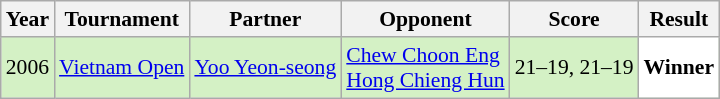<table class="sortable wikitable" style="font-size: 90%;">
<tr>
<th>Year</th>
<th>Tournament</th>
<th>Partner</th>
<th>Opponent</th>
<th>Score</th>
<th>Result</th>
</tr>
<tr style="background:#D4F1C5">
<td align="center">2006</td>
<td align="left"><a href='#'>Vietnam Open</a></td>
<td align="left"> <a href='#'>Yoo Yeon-seong</a></td>
<td align="left"> <a href='#'>Chew Choon Eng</a> <br>  <a href='#'>Hong Chieng Hun</a></td>
<td align="left">21–19, 21–19</td>
<td style="text-align:left; background:white"> <strong>Winner</strong></td>
</tr>
</table>
